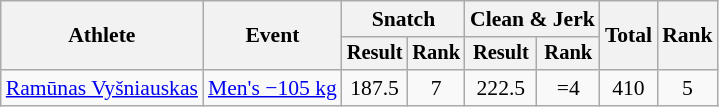<table class="wikitable" style="font-size:90%">
<tr>
<th rowspan="2">Athlete</th>
<th rowspan="2">Event</th>
<th colspan="2">Snatch</th>
<th colspan="2">Clean & Jerk</th>
<th rowspan="2">Total</th>
<th rowspan="2">Rank</th>
</tr>
<tr style="font-size:95%">
<th>Result</th>
<th>Rank</th>
<th>Result</th>
<th>Rank</th>
</tr>
<tr align=center>
<td align=left><a href='#'>Ramūnas Vyšniauskas</a></td>
<td align=left><a href='#'>Men's −105 kg</a></td>
<td>187.5</td>
<td>7</td>
<td>222.5</td>
<td>=4</td>
<td>410</td>
<td>5</td>
</tr>
</table>
